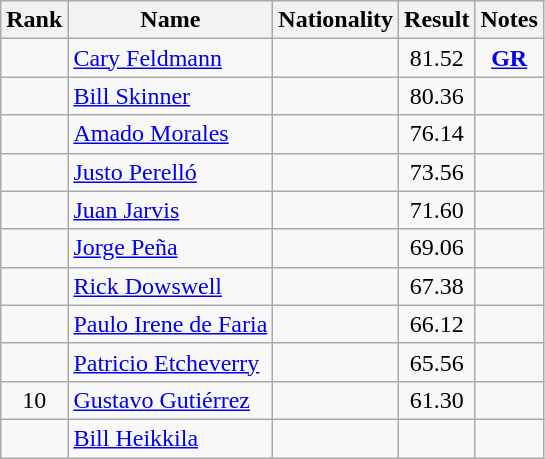<table class="wikitable sortable" style="text-align:center">
<tr>
<th>Rank</th>
<th>Name</th>
<th>Nationality</th>
<th>Result</th>
<th>Notes</th>
</tr>
<tr>
<td></td>
<td align=left><a href='#'>Cary Feldmann</a></td>
<td align=left></td>
<td>81.52</td>
<td><strong><a href='#'>GR</a></strong></td>
</tr>
<tr>
<td></td>
<td align=left><a href='#'>Bill Skinner</a></td>
<td align=left></td>
<td>80.36</td>
<td></td>
</tr>
<tr>
<td></td>
<td align=left><a href='#'>Amado Morales</a></td>
<td align=left></td>
<td>76.14</td>
<td></td>
</tr>
<tr>
<td></td>
<td align=left><a href='#'>Justo Perelló</a></td>
<td align=left></td>
<td>73.56</td>
<td></td>
</tr>
<tr>
<td></td>
<td align=left><a href='#'>Juan Jarvis</a></td>
<td align=left></td>
<td>71.60</td>
<td></td>
</tr>
<tr>
<td></td>
<td align=left><a href='#'>Jorge Peña</a></td>
<td align=left></td>
<td>69.06</td>
<td></td>
</tr>
<tr>
<td></td>
<td align=left><a href='#'>Rick Dowswell</a></td>
<td align=left></td>
<td>67.38</td>
<td></td>
</tr>
<tr>
<td></td>
<td align=left><a href='#'>Paulo Irene de Faria</a></td>
<td align=left></td>
<td>66.12</td>
<td></td>
</tr>
<tr>
<td></td>
<td align=left><a href='#'>Patricio Etcheverry</a></td>
<td align=left></td>
<td>65.56</td>
<td></td>
</tr>
<tr>
<td>10</td>
<td align=left><a href='#'>Gustavo Gutiérrez</a></td>
<td align=left></td>
<td>61.30</td>
<td></td>
</tr>
<tr>
<td></td>
<td align=left><a href='#'>Bill Heikkila</a></td>
<td align=left></td>
<td></td>
<td></td>
</tr>
</table>
